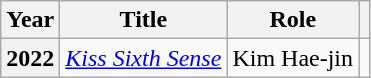<table class="wikitable  plainrowheaders">
<tr>
<th scope="col">Year</th>
<th scope="col">Title</th>
<th scope="col">Role</th>
<th scope="col" class="unsortable"></th>
</tr>
<tr>
<th scope="row">2022</th>
<td><em><a href='#'>Kiss Sixth Sense</a></em></td>
<td>Kim Hae-jin</td>
<td></td>
</tr>
</table>
